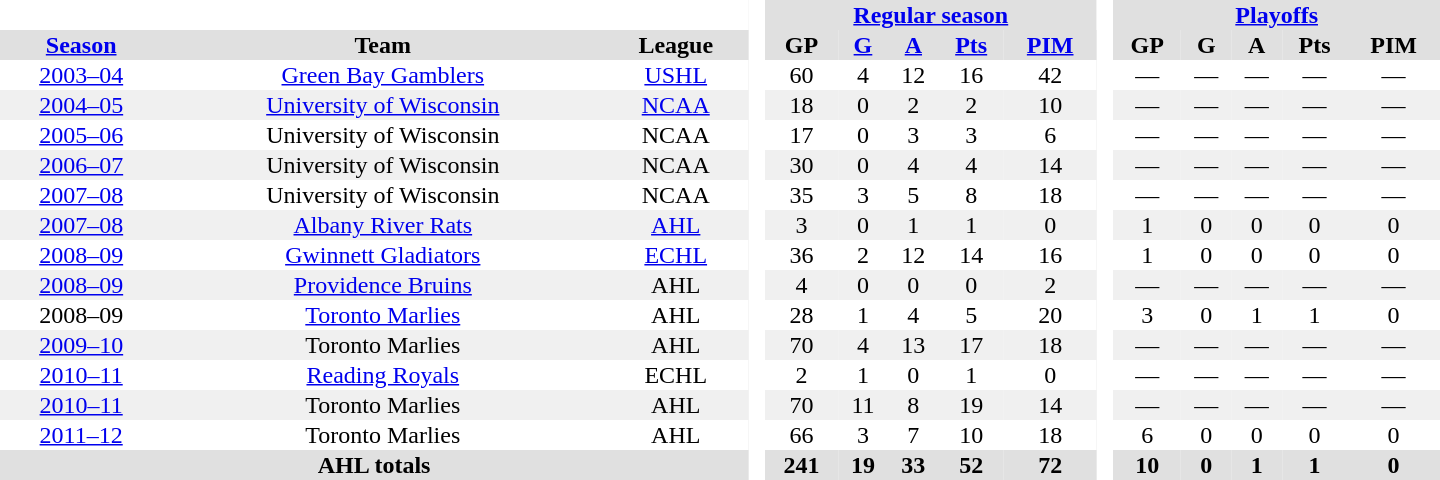<table border="0" cellpadding="1" cellspacing="0" ID="Table3" style="text-align:center; width:60em">
<tr bgcolor="#e0e0e0">
<th colspan="3" bgcolor="#ffffff"> </th>
<th rowspan="99" bgcolor="#ffffff"> </th>
<th colspan="5"><a href='#'>Regular season</a></th>
<th rowspan="99" bgcolor="#ffffff"> </th>
<th colspan="5"><a href='#'>Playoffs</a></th>
</tr>
<tr bgcolor="#e0e0e0">
<th><a href='#'>Season</a></th>
<th>Team</th>
<th>League</th>
<th>GP</th>
<th><a href='#'>G</a></th>
<th><a href='#'>A</a></th>
<th><a href='#'>Pts</a></th>
<th><a href='#'>PIM</a></th>
<th>GP</th>
<th>G</th>
<th>A</th>
<th>Pts</th>
<th>PIM</th>
</tr>
<tr>
<td><a href='#'>2003–04</a></td>
<td><a href='#'>Green Bay Gamblers</a></td>
<td><a href='#'>USHL</a></td>
<td>60</td>
<td>4</td>
<td>12</td>
<td>16</td>
<td>42</td>
<td>—</td>
<td>—</td>
<td>—</td>
<td>—</td>
<td>—</td>
</tr>
<tr bgcolor="#f0f0f0">
<td><a href='#'>2004–05</a></td>
<td><a href='#'>University of Wisconsin</a></td>
<td><a href='#'>NCAA</a></td>
<td>18</td>
<td>0</td>
<td>2</td>
<td>2</td>
<td>10</td>
<td>—</td>
<td>—</td>
<td>—</td>
<td>—</td>
<td>—</td>
</tr>
<tr>
<td><a href='#'>2005–06</a></td>
<td>University of Wisconsin</td>
<td>NCAA</td>
<td>17</td>
<td>0</td>
<td>3</td>
<td>3</td>
<td>6</td>
<td>—</td>
<td>—</td>
<td>—</td>
<td>—</td>
<td>—</td>
</tr>
<tr bgcolor="#f0f0f0">
<td><a href='#'>2006–07</a></td>
<td>University of Wisconsin</td>
<td>NCAA</td>
<td>30</td>
<td>0</td>
<td>4</td>
<td>4</td>
<td>14</td>
<td>—</td>
<td>—</td>
<td>—</td>
<td>—</td>
<td>—</td>
</tr>
<tr>
<td><a href='#'>2007–08</a></td>
<td>University of Wisconsin</td>
<td>NCAA</td>
<td>35</td>
<td>3</td>
<td>5</td>
<td>8</td>
<td>18</td>
<td>—</td>
<td>—</td>
<td>—</td>
<td>—</td>
<td>—</td>
</tr>
<tr bgcolor="#f0f0f0">
<td><a href='#'>2007–08</a></td>
<td><a href='#'>Albany River Rats</a></td>
<td><a href='#'>AHL</a></td>
<td>3</td>
<td>0</td>
<td>1</td>
<td>1</td>
<td>0</td>
<td>1</td>
<td>0</td>
<td>0</td>
<td>0</td>
<td>0</td>
</tr>
<tr>
<td><a href='#'>2008–09</a></td>
<td><a href='#'>Gwinnett Gladiators</a></td>
<td><a href='#'>ECHL</a></td>
<td>36</td>
<td>2</td>
<td>12</td>
<td>14</td>
<td>16</td>
<td>1</td>
<td>0</td>
<td>0</td>
<td>0</td>
<td>0</td>
</tr>
<tr bgcolor="#f0f0f0">
<td><a href='#'>2008–09</a></td>
<td><a href='#'>Providence Bruins</a></td>
<td>AHL</td>
<td>4</td>
<td>0</td>
<td>0</td>
<td>0</td>
<td>2</td>
<td>—</td>
<td>—</td>
<td>—</td>
<td>—</td>
<td>—</td>
</tr>
<tr>
<td>2008–09</td>
<td><a href='#'>Toronto Marlies</a></td>
<td>AHL</td>
<td>28</td>
<td>1</td>
<td>4</td>
<td>5</td>
<td>20</td>
<td>3</td>
<td>0</td>
<td>1</td>
<td>1</td>
<td>0</td>
</tr>
<tr bgcolor="#f0f0f0">
<td><a href='#'>2009–10</a></td>
<td>Toronto Marlies</td>
<td>AHL</td>
<td>70</td>
<td>4</td>
<td>13</td>
<td>17</td>
<td>18</td>
<td>—</td>
<td>—</td>
<td>—</td>
<td>—</td>
<td>—</td>
</tr>
<tr>
<td><a href='#'>2010–11</a></td>
<td><a href='#'>Reading Royals</a></td>
<td>ECHL</td>
<td>2</td>
<td>1</td>
<td>0</td>
<td>1</td>
<td>0</td>
<td>—</td>
<td>—</td>
<td>—</td>
<td>—</td>
<td>—</td>
</tr>
<tr bgcolor="#f0f0f0">
<td><a href='#'>2010–11</a></td>
<td>Toronto Marlies</td>
<td>AHL</td>
<td>70</td>
<td>11</td>
<td>8</td>
<td>19</td>
<td>14</td>
<td>—</td>
<td>—</td>
<td>—</td>
<td>—</td>
<td>—</td>
</tr>
<tr>
<td><a href='#'>2011–12</a></td>
<td>Toronto Marlies</td>
<td>AHL</td>
<td>66</td>
<td>3</td>
<td>7</td>
<td>10</td>
<td>18</td>
<td>6</td>
<td>0</td>
<td>0</td>
<td>0</td>
<td>0</td>
</tr>
<tr bgcolor="#e0e0e0">
<th colspan="3">AHL totals</th>
<th>241</th>
<th>19</th>
<th>33</th>
<th>52</th>
<th>72</th>
<th>10</th>
<th>0</th>
<th>1</th>
<th>1</th>
<th>0<br></th>
</tr>
</table>
